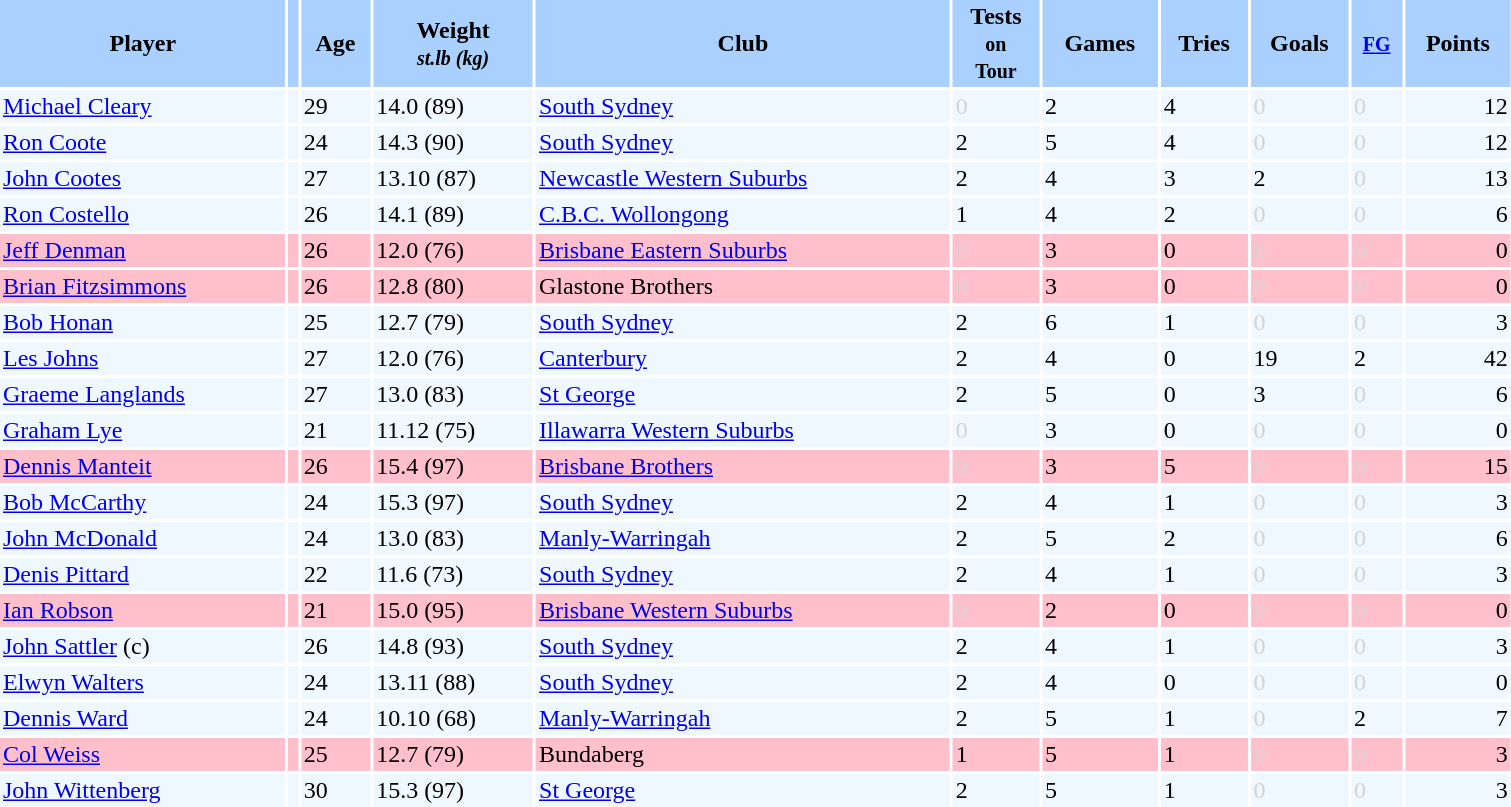<table class="sortable" border="0" cellspacing="2" cellpadding="2" style="width:80%;" style="text-align:center;">
<tr style="background:#AAD0FF">
<th>Player</th>
<th></th>
<th>Age</th>
<th>Weight<br><small><em>st.lb (kg)</em></small></th>
<th>Club</th>
<th>Tests<br><small>on<br>Tour</small></th>
<th>Games</th>
<th>Tries</th>
<th>Goals</th>
<th><small><a href='#'>FG</a></small></th>
<th>Points</th>
</tr>
<tr bgcolor=#F0F8FF>
<td align=left><a href='#'>Michael Cleary</a></td>
<td></td>
<td>29</td>
<td>14.0 (89)</td>
<td align=left> <a href='#'>South Sydney</a></td>
<td style="color:lightgray">0</td>
<td>2</td>
<td>4</td>
<td style="color:lightgray">0</td>
<td style="color:lightgray">0</td>
<td align=right>12</td>
</tr>
<tr bgcolor=#F0F8FF>
<td align=left><a href='#'>Ron Coote</a></td>
<td></td>
<td>24</td>
<td>14.3 (90)</td>
<td align=left> <a href='#'>South Sydney</a></td>
<td>2</td>
<td>5</td>
<td>4</td>
<td style="color:lightgray">0</td>
<td style="color:lightgray">0</td>
<td align=right>12</td>
</tr>
<tr bgcolor=#F0F8FF>
<td align=left><a href='#'>John Cootes</a></td>
<td></td>
<td>27</td>
<td>13.10 (87)</td>
<td align=left> <a href='#'>Newcastle Western Suburbs</a></td>
<td>2</td>
<td>4</td>
<td>3</td>
<td>2</td>
<td style="color:lightgray">0</td>
<td align=right>13</td>
</tr>
<tr bgcolor=#F0F8FF>
<td align=left><a href='#'>Ron Costello</a></td>
<td></td>
<td>26</td>
<td>14.1 (89)</td>
<td align=left> <a href='#'>C.B.C. Wollongong</a></td>
<td>1</td>
<td>4</td>
<td>2</td>
<td style="color:lightgray">0</td>
<td style="color:lightgray">0</td>
<td align=right>6</td>
</tr>
<tr bgcolor=#FFC0CB>
<td align=left><a href='#'>Jeff Denman</a></td>
<td></td>
<td>26</td>
<td>12.0 (76)</td>
<td align=left> <a href='#'>Brisbane Eastern Suburbs</a></td>
<td style="color:lightgray">0</td>
<td>3</td>
<td>0</td>
<td style="color:lightgray">0</td>
<td style="color:lightgray">0</td>
<td align=right>0</td>
</tr>
<tr bgcolor=#FFC0CB>
<td align=left><a href='#'>Brian Fitzsimmons</a></td>
<td></td>
<td>26</td>
<td>12.8 (80)</td>
<td align=left> Glastone Brothers</td>
<td style="color:lightgray">0</td>
<td>3</td>
<td>0</td>
<td style="color:lightgray">0</td>
<td style="color:lightgray">0</td>
<td align=right>0</td>
</tr>
<tr bgcolor=#F0F8FF>
<td align=left><a href='#'>Bob Honan</a></td>
<td></td>
<td>25</td>
<td>12.7 (79)</td>
<td align=left> <a href='#'>South Sydney</a></td>
<td>2</td>
<td>6</td>
<td>1</td>
<td style="color:lightgray">0</td>
<td style="color:lightgray">0</td>
<td align=right>3</td>
</tr>
<tr bgcolor=#F0F8FF>
<td align=left><a href='#'>Les Johns</a></td>
<td></td>
<td>27</td>
<td>12.0 (76)</td>
<td align=left> <a href='#'>Canterbury</a></td>
<td>2</td>
<td>4</td>
<td>0</td>
<td>19</td>
<td>2</td>
<td align=right>42</td>
</tr>
<tr bgcolor=#F0F8FF>
<td align=left><a href='#'>Graeme Langlands</a></td>
<td></td>
<td>27</td>
<td>13.0 (83)</td>
<td align=left> <a href='#'>St George</a></td>
<td>2</td>
<td>5</td>
<td>0</td>
<td>3</td>
<td style="color:lightgray">0</td>
<td align=right>6</td>
</tr>
<tr bgcolor=#F0F8FF>
<td align=left><a href='#'>Graham Lye</a></td>
<td></td>
<td>21</td>
<td>11.12 (75)</td>
<td align=left> <a href='#'>Illawarra Western Suburbs</a></td>
<td style="color:lightgray">0</td>
<td>3</td>
<td>0</td>
<td style="color:lightgray">0</td>
<td style="color:lightgray">0</td>
<td align=right>0</td>
</tr>
<tr bgcolor=#FFC0CB>
<td align=left><a href='#'>Dennis Manteit</a></td>
<td></td>
<td>26</td>
<td>15.4 (97)</td>
<td align=left> <a href='#'>Brisbane Brothers</a></td>
<td style="color:lightgray">0</td>
<td>3</td>
<td>5</td>
<td style="color:lightgray">0</td>
<td style="color:lightgray">0</td>
<td align=right>15</td>
</tr>
<tr bgcolor=#F0F8FF>
<td align=left><a href='#'>Bob McCarthy</a></td>
<td></td>
<td>24</td>
<td>15.3 (97)</td>
<td align=left> <a href='#'>South Sydney</a></td>
<td>2</td>
<td>4</td>
<td>1</td>
<td style="color:lightgray">0</td>
<td style="color:lightgray">0</td>
<td align=right>3</td>
</tr>
<tr bgcolor=#F0F8FF>
<td align=left><a href='#'>John McDonald</a></td>
<td></td>
<td>24</td>
<td>13.0 (83)</td>
<td align=left> <a href='#'>Manly-Warringah</a></td>
<td>2</td>
<td>5</td>
<td>2</td>
<td style="color:lightgray">0</td>
<td style="color:lightgray">0</td>
<td align=right>6</td>
</tr>
<tr bgcolor=#F0F8FF>
<td align=left><a href='#'>Denis Pittard</a></td>
<td></td>
<td>22</td>
<td>11.6 (73)</td>
<td align=left> <a href='#'>South Sydney</a></td>
<td>2</td>
<td>4</td>
<td>1</td>
<td style="color:lightgray">0</td>
<td style="color:lightgray">0</td>
<td align=right>3</td>
</tr>
<tr bgcolor=#FFC0CB>
<td align=left><a href='#'>Ian Robson</a></td>
<td></td>
<td>21</td>
<td>15.0 (95)</td>
<td align=left> <a href='#'>Brisbane Western Suburbs</a></td>
<td style="color:lightgray">0</td>
<td>2</td>
<td>0</td>
<td style="color:lightgray">0</td>
<td style="color:lightgray">0</td>
<td align=right>0</td>
</tr>
<tr bgcolor=#F0F8FF>
<td align=left><a href='#'>John Sattler</a> (c)</td>
<td></td>
<td>26</td>
<td>14.8 (93)</td>
<td align=left> <a href='#'>South Sydney</a></td>
<td>2</td>
<td>4</td>
<td>1</td>
<td style="color:lightgray">0</td>
<td style="color:lightgray">0</td>
<td align=right>3</td>
</tr>
<tr bgcolor=#F0F8FF>
<td align=left><a href='#'>Elwyn Walters</a></td>
<td></td>
<td>24</td>
<td>13.11 (88)</td>
<td align=left> <a href='#'>South Sydney</a></td>
<td>2</td>
<td>4</td>
<td>0</td>
<td style="color:lightgray">0</td>
<td style="color:lightgray">0</td>
<td align=right>0</td>
</tr>
<tr bgcolor=#F0F8FF>
<td align=left><a href='#'>Dennis Ward</a></td>
<td></td>
<td>24</td>
<td>10.10 (68)</td>
<td align=left> <a href='#'>Manly-Warringah</a></td>
<td>2</td>
<td>5</td>
<td>1</td>
<td style="color:lightgray">0</td>
<td>2</td>
<td align=right>7</td>
</tr>
<tr bgcolor=#FFC0CB>
<td align=left><a href='#'>Col Weiss</a></td>
<td></td>
<td>25</td>
<td>12.7 (79)</td>
<td align=left> Bundaberg</td>
<td>1</td>
<td>5</td>
<td>1</td>
<td style="color:lightgray">0</td>
<td style="color:lightgray">0</td>
<td align=right>3</td>
</tr>
<tr bgcolor=#F0F8FF>
<td align=left><a href='#'>John Wittenberg</a></td>
<td></td>
<td>30</td>
<td>15.3 (97)</td>
<td align=left> <a href='#'>St George</a></td>
<td>2</td>
<td>5</td>
<td>1</td>
<td style="color:lightgray">0</td>
<td style="color:lightgray">0</td>
<td align=right>3</td>
</tr>
</table>
